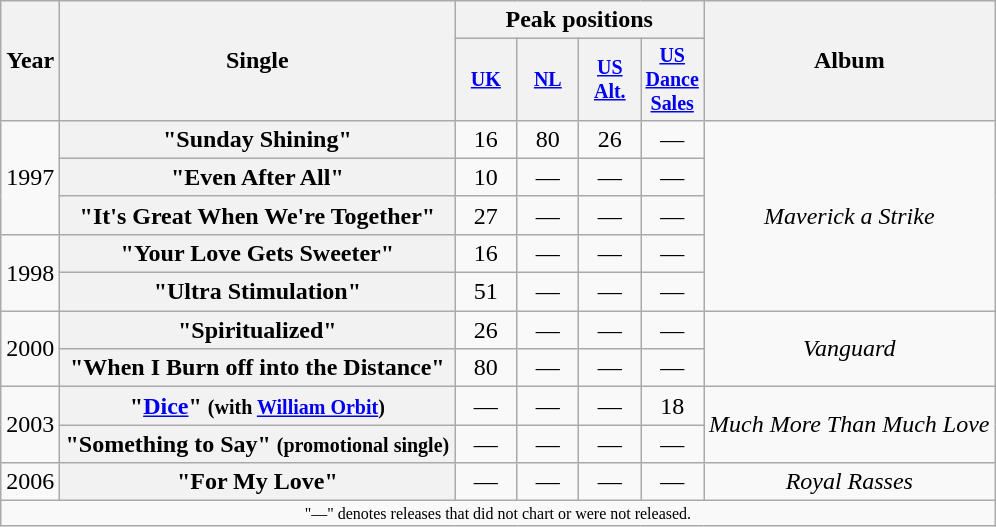<table class="wikitable plainrowheaders" style="text-align:center;">
<tr>
<th rowspan="2">Year</th>
<th rowspan="2" style="width:16em;">Single</th>
<th colspan="4">Peak positions</th>
<th rowspan="2">Album</th>
</tr>
<tr style="font-size:smaller;">
<th style="width:35px;"><a href='#'>UK</a><br></th>
<th style="width:35px;"><a href='#'>NL</a><br></th>
<th style="width:35px;"><a href='#'>US<br>Alt.</a><br></th>
<th style="width:35px;"><a href='#'>US<br>Dance<br>Sales</a><br></th>
</tr>
<tr>
<td rowspan="3">1997</td>
<th scope="row">"Sunday Shining"</th>
<td>16</td>
<td>80</td>
<td>26</td>
<td>—</td>
<td style="text-align:center;" rowspan="5"><em>Maverick a Strike</em></td>
</tr>
<tr>
<th scope="row">"Even After All"</th>
<td>10</td>
<td>—</td>
<td>—</td>
<td>—</td>
</tr>
<tr>
<th scope="row">"It's Great When We're Together"</th>
<td>27</td>
<td>—</td>
<td>—</td>
<td>—</td>
</tr>
<tr>
<td rowspan="2">1998</td>
<th scope="row">"Your Love Gets Sweeter"</th>
<td>16</td>
<td>—</td>
<td>—</td>
<td>—</td>
</tr>
<tr>
<th scope="row">"Ultra Stimulation"</th>
<td>51</td>
<td>—</td>
<td>—</td>
<td>—</td>
</tr>
<tr>
<td rowspan="2">2000</td>
<th scope="row">"Spiritualized"</th>
<td>26</td>
<td>—</td>
<td>—</td>
<td>—</td>
<td style="text-align:center;" rowspan="2"><em>Vanguard</em></td>
</tr>
<tr>
<th scope="row">"When I Burn off into the Distance"</th>
<td>80</td>
<td>—</td>
<td>—</td>
<td>—</td>
</tr>
<tr>
<td rowspan="2">2003</td>
<th scope="row">"<a href='#'>Dice</a>" <small>(with <a href='#'>William Orbit</a>)</small></th>
<td>—</td>
<td>—</td>
<td>—</td>
<td>18</td>
<td style="text-align:center;" rowspan="2"><em>Much More Than Much Love</em></td>
</tr>
<tr>
<th scope="row">"Something to Say" <small>(promotional single)</small></th>
<td>—</td>
<td>—</td>
<td>—</td>
<td>—</td>
</tr>
<tr>
<td>2006</td>
<th scope="row">"For My  Love"</th>
<td>—</td>
<td>—</td>
<td>—</td>
<td>—</td>
<td style="text-align:center;"><em>Royal Rasses</em></td>
</tr>
<tr>
<td colspan="8" style="text-align:center; font-size:8pt;">"—" denotes releases that did not chart or were not released.</td>
</tr>
</table>
